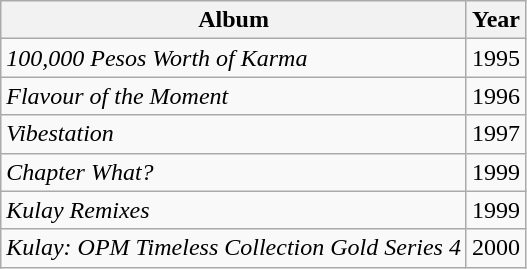<table class="wikitable">
<tr>
<th>Album</th>
<th>Year</th>
</tr>
<tr>
<td><em>100,000 Pesos Worth of Karma</em></td>
<td>1995</td>
</tr>
<tr>
<td><em>Flavour of the Moment</em></td>
<td>1996</td>
</tr>
<tr>
<td><em>Vibestation</em></td>
<td>1997</td>
</tr>
<tr>
<td><em>Chapter What?</em></td>
<td>1999</td>
</tr>
<tr>
<td><em>Kulay Remixes</em></td>
<td>1999</td>
</tr>
<tr>
<td><em>Kulay: OPM Timeless Collection Gold Series 4</em></td>
<td>2000</td>
</tr>
</table>
